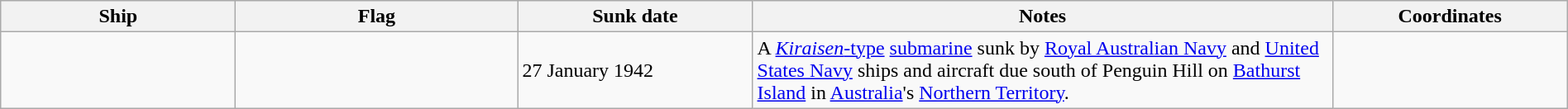<table class="wikitable sortable" style="width:100%" |>
<tr>
<th style="width:15%">Ship</th>
<th style="width:18%">Flag</th>
<th style="width:15%">Sunk date</th>
<th style="width:37%">Notes</th>
<th style="width:15%">Coordinates</th>
</tr>
<tr>
<td></td>
<td></td>
<td>27 January 1942</td>
<td>A <a href='#'><em>Kiraisen</em>-type</a> <a href='#'>submarine</a> sunk by <a href='#'>Royal Australian Navy</a> and <a href='#'>United States Navy</a> ships and aircraft  due south of Penguin Hill on <a href='#'>Bathurst Island</a> in <a href='#'>Australia</a>'s <a href='#'>Northern Territory</a>.</td>
<td></td>
</tr>
</table>
